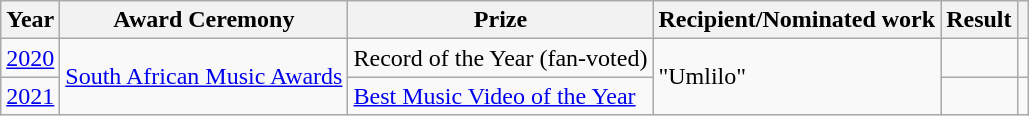<table class="wikitable">
<tr>
<th>Year</th>
<th>Award Ceremony</th>
<th>Prize</th>
<th>Recipient/Nominated work</th>
<th>Result</th>
<th></th>
</tr>
<tr>
<td><a href='#'>2020</a></td>
<td rowspan="2"><a href='#'>South African Music Awards</a></td>
<td>Record of the Year (fan-voted)</td>
<td rowspan="2">"Umlilo"</td>
<td></td>
<td></td>
</tr>
<tr>
<td><a href='#'>2021</a></td>
<td><a href='#'>Best Music Video of the Year</a></td>
<td></td>
<td></td>
</tr>
</table>
